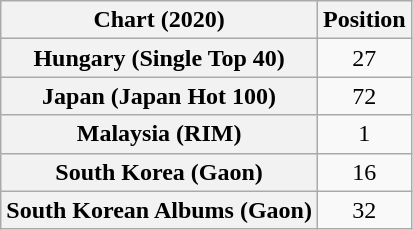<table class="wikitable sortable plainrowheaders" style="text-align:center">
<tr>
<th scope="col">Chart (2020)</th>
<th scope="col">Position</th>
</tr>
<tr>
<th scope="row">Hungary (Single Top 40)</th>
<td>27</td>
</tr>
<tr>
<th scope="row">Japan (Japan Hot 100)</th>
<td>72</td>
</tr>
<tr>
<th scope="row">Malaysia (RIM)</th>
<td>1</td>
</tr>
<tr>
<th scope="row">South Korea (Gaon)</th>
<td>16</td>
</tr>
<tr>
<th scope="row">South Korean Albums (Gaon)</th>
<td>32</td>
</tr>
</table>
